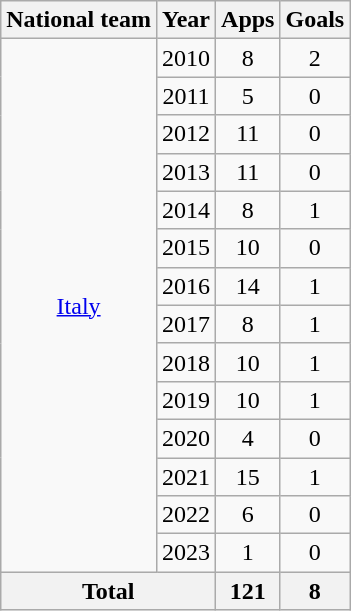<table class="wikitable" style="text-align:center">
<tr>
<th>National team</th>
<th>Year</th>
<th>Apps</th>
<th>Goals</th>
</tr>
<tr>
<td rowspan="14"><a href='#'>Italy</a></td>
<td>2010</td>
<td>8</td>
<td>2</td>
</tr>
<tr>
<td>2011</td>
<td>5</td>
<td>0</td>
</tr>
<tr>
<td>2012</td>
<td>11</td>
<td>0</td>
</tr>
<tr>
<td>2013</td>
<td>11</td>
<td>0</td>
</tr>
<tr>
<td>2014</td>
<td>8</td>
<td>1</td>
</tr>
<tr>
<td>2015</td>
<td>10</td>
<td>0</td>
</tr>
<tr>
<td>2016</td>
<td>14</td>
<td>1</td>
</tr>
<tr>
<td>2017</td>
<td>8</td>
<td>1</td>
</tr>
<tr>
<td>2018</td>
<td>10</td>
<td>1</td>
</tr>
<tr>
<td>2019</td>
<td>10</td>
<td>1</td>
</tr>
<tr>
<td>2020</td>
<td>4</td>
<td>0</td>
</tr>
<tr>
<td>2021</td>
<td>15</td>
<td>1</td>
</tr>
<tr>
<td>2022</td>
<td>6</td>
<td>0</td>
</tr>
<tr>
<td>2023</td>
<td>1</td>
<td>0</td>
</tr>
<tr>
<th colspan="2">Total</th>
<th>121</th>
<th>8</th>
</tr>
</table>
